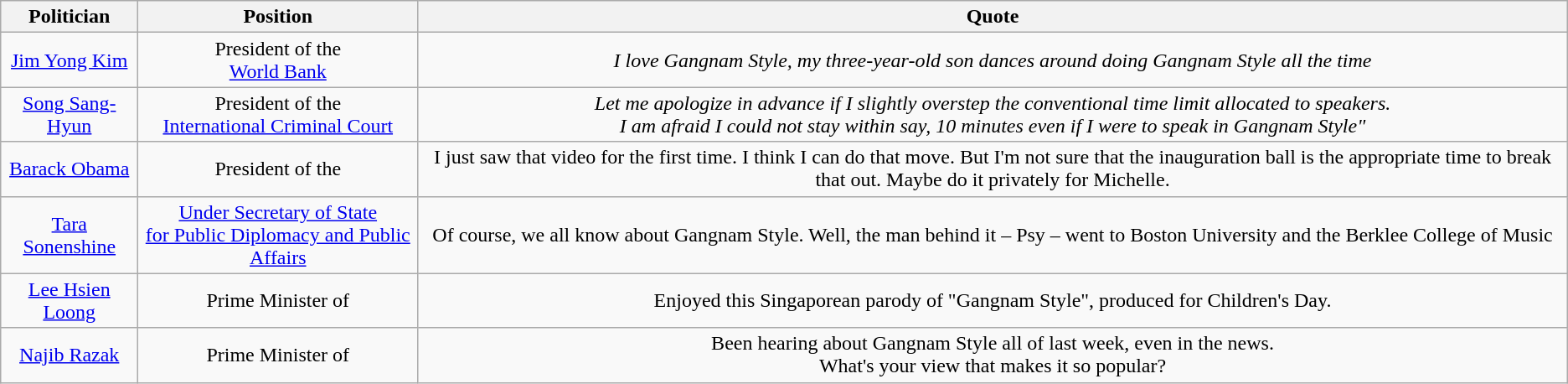<table class="wikitable" style="text-align:center">
<tr>
<th>Politician</th>
<th>Position</th>
<th>Quote</th>
</tr>
<tr>
<td><a href='#'>Jim Yong Kim</a></td>
<td>President of the<br><a href='#'>World Bank</a></td>
<td><em>I love Gangnam Style, my three-year-old son dances around doing Gangnam Style all the time</em></td>
</tr>
<tr>
<td><a href='#'>Song Sang-Hyun</a></td>
<td>President of the<br><a href='#'>International Criminal Court</a></td>
<td><em>Let me apologize in advance if I slightly overstep the conventional time limit allocated to speakers.<br>I am afraid I could not stay within say, 10 minutes even if I were to speak in Gangnam Style"</td>
</tr>
<tr>
<td><a href='#'>Barack Obama</a></td>
<td>President of the<br></td>
<td></em>I just saw that video for the first time. I think I can do that move. But I'm not sure that the inauguration ball is the appropriate time to break that out. Maybe do it privately for Michelle.<em></td>
</tr>
<tr>
<td><a href='#'>Tara Sonenshine</a></td>
<td><a href='#'>Under Secretary of State<br>for Public Diplomacy and Public Affairs</a></td>
<td></em>Of course, we all know about Gangnam Style. Well, the man behind it – Psy – went to Boston University and the Berklee College of Music<em></td>
</tr>
<tr>
<td><a href='#'>Lee Hsien Loong</a></td>
<td>Prime Minister of<br></td>
<td></em>Enjoyed this Singaporean parody of "Gangnam Style", produced for Children's Day.<em></td>
</tr>
<tr>
<td><a href='#'>Najib Razak</a></td>
<td>Prime Minister of<br></td>
<td></em>Been hearing about Gangnam Style all of last week, even in the news.<br>What's your view that makes it so popular?<em></td>
</tr>
</table>
